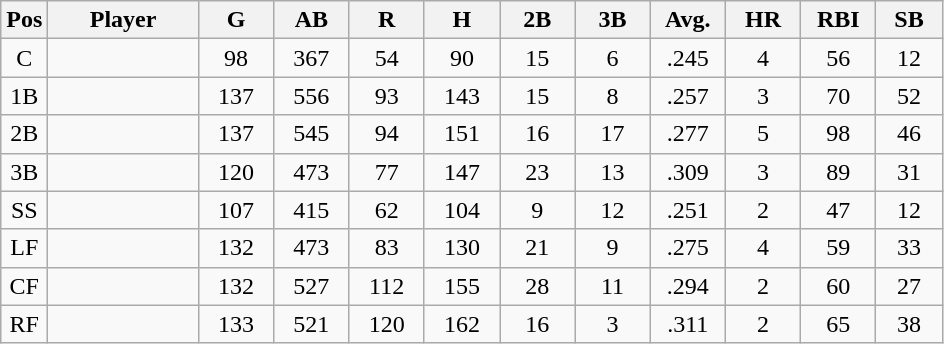<table class="wikitable">
<tr Batting average;>
<th bgcolor="#DDDDFF" width="5%">Pos</th>
<th bgcolor="#DDDDFF" width="16%">Player</th>
<th bgcolor="#DDDDFF" width="8%">G</th>
<th bgcolor="#DDDDFF" width="8%">AB</th>
<th bgcolor="#DDDDFF" width="8%">R</th>
<th bgcolor="#DDDDFF" width="8%">H</th>
<th bgcolor="#DDDDFF" width="8%">2B</th>
<th bgcolor="#DDDDFF" width="8%">3B</th>
<th bgcolor="#DDDDFF" width="8%">Avg.</th>
<th bgcolor="#DDDDFF" width="8%">HR</th>
<th bgcolor="#DDDDFF" width="8%">RBI</th>
<th bgcolor="#DDDDFF" width="8%">SB</th>
</tr>
<tr align="center">
<td>C</td>
<td></td>
<td>98</td>
<td>367</td>
<td>54</td>
<td>90</td>
<td>15</td>
<td>6</td>
<td>.245</td>
<td>4</td>
<td>56</td>
<td>12</td>
</tr>
<tr align="center">
<td>1B</td>
<td></td>
<td>137</td>
<td>556</td>
<td>93</td>
<td>143</td>
<td>15</td>
<td>8</td>
<td>.257</td>
<td>3</td>
<td>70</td>
<td>52</td>
</tr>
<tr align="center">
<td>2B</td>
<td></td>
<td>137</td>
<td>545</td>
<td>94</td>
<td>151</td>
<td>16</td>
<td>17</td>
<td>.277</td>
<td>5</td>
<td>98</td>
<td>46</td>
</tr>
<tr align="center">
<td>3B</td>
<td></td>
<td>120</td>
<td>473</td>
<td>77</td>
<td>147</td>
<td>23</td>
<td>13</td>
<td>.309</td>
<td>3</td>
<td>89</td>
<td>31</td>
</tr>
<tr align="center">
<td>SS</td>
<td></td>
<td>107</td>
<td>415</td>
<td>62</td>
<td>104</td>
<td>9</td>
<td>12</td>
<td>.251</td>
<td>2</td>
<td>47</td>
<td>12</td>
</tr>
<tr align="center">
<td>LF</td>
<td></td>
<td>132</td>
<td>473</td>
<td>83</td>
<td>130</td>
<td>21</td>
<td>9</td>
<td>.275</td>
<td>4</td>
<td>59</td>
<td>33</td>
</tr>
<tr align="center">
<td>CF</td>
<td></td>
<td>132</td>
<td>527</td>
<td>112</td>
<td>155</td>
<td>28</td>
<td>11</td>
<td>.294</td>
<td>2</td>
<td>60</td>
<td>27</td>
</tr>
<tr align="center">
<td>RF</td>
<td></td>
<td>133</td>
<td>521</td>
<td>120</td>
<td>162</td>
<td>16</td>
<td>3</td>
<td>.311</td>
<td>2</td>
<td>65</td>
<td>38</td>
</tr>
</table>
